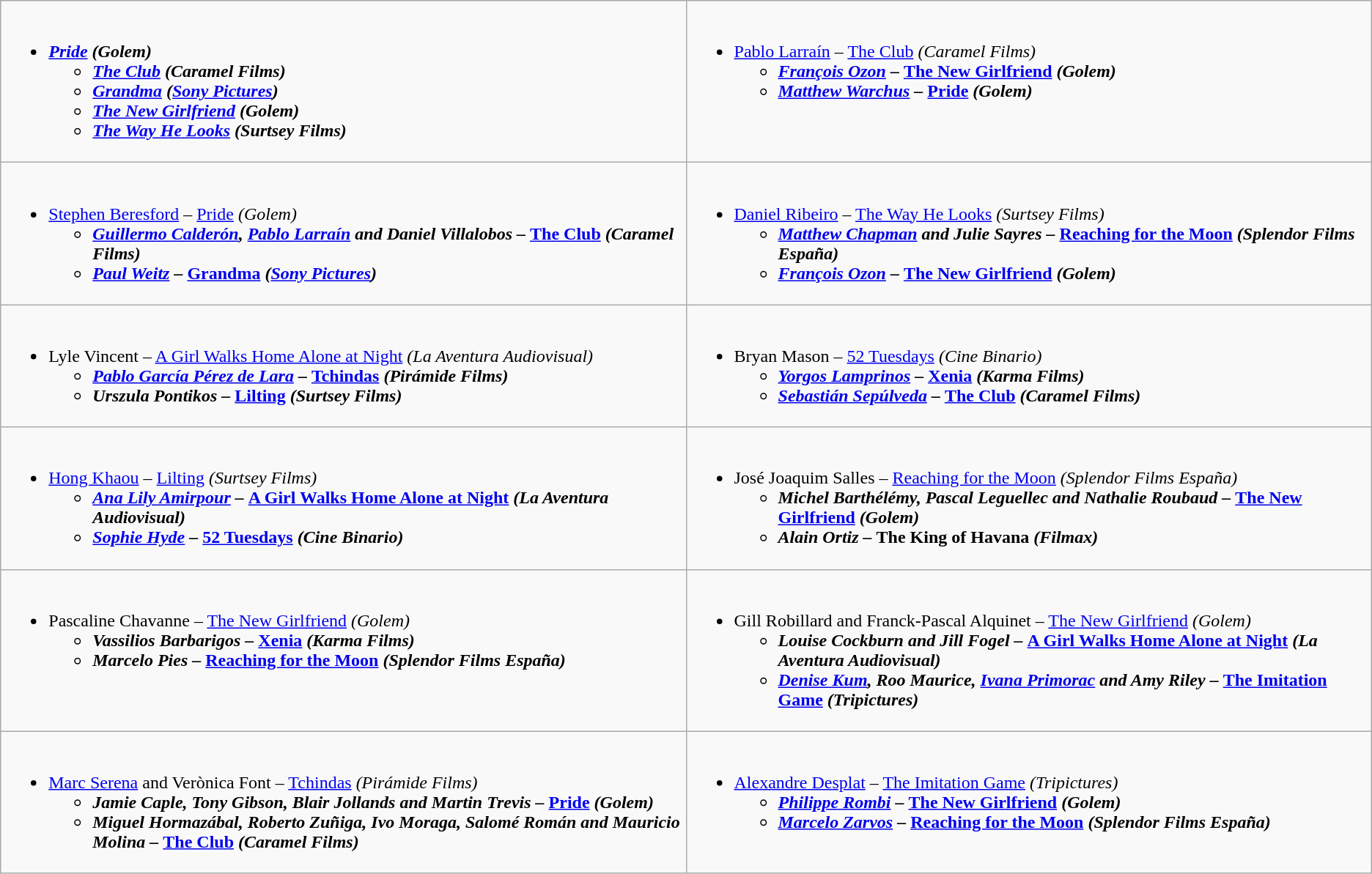<table class="wikitable">
<tr>
<td style="vertical-align:top;" width="50%"><br><ul><li><strong><em><a href='#'>Pride</a><em> (Golem)<strong><ul><li></em><a href='#'>The Club</a><em> (Caramel Films)</li><li></em><a href='#'>Grandma</a><em> (<a href='#'>Sony Pictures</a>)</li><li></em><a href='#'>The New Girlfriend</a><em> (Golem)</li><li></em><a href='#'>The Way He Looks</a><em> (Surtsey Films)</li></ul></li></ul></td>
<td style="vertical-align:top;" width="50%"><br><ul><li></strong><a href='#'>Pablo Larraín</a> – </em><a href='#'>The Club</a><em> (Caramel Films)<strong><ul><li><a href='#'>François Ozon</a> – </em><a href='#'>The New Girlfriend</a><em> (Golem)</li><li><a href='#'>Matthew Warchus</a> – </em><a href='#'>Pride</a><em> (Golem)</li></ul></li></ul></td>
</tr>
<tr>
<td style="vertical-align:top;" width="50%"><br><ul><li></strong><a href='#'>Stephen Beresford</a> – </em><a href='#'>Pride</a><em> (Golem)<strong><ul><li><a href='#'>Guillermo Calderón</a>, <a href='#'>Pablo Larraín</a> and Daniel Villalobos – </em><a href='#'>The Club</a><em> (Caramel Films)</li><li><a href='#'>Paul Weitz</a> – </em><a href='#'>Grandma</a><em> (<a href='#'>Sony Pictures</a>)</li></ul></li></ul></td>
<td style="vertical-align:top;" width="50%"><br><ul><li></strong><a href='#'>Daniel Ribeiro</a> – </em><a href='#'>The Way He Looks</a><em> (Surtsey Films)<strong><ul><li><a href='#'>Matthew Chapman</a> and Julie Sayres – </em><a href='#'>Reaching for the Moon</a><em> (Splendor Films España)</li><li><a href='#'>François Ozon</a> – </em><a href='#'>The New Girlfriend</a><em> (Golem)</li></ul></li></ul></td>
</tr>
<tr>
<td style="vertical-align:top;" width="50%"><br><ul><li></strong>Lyle Vincent – </em><a href='#'>A Girl Walks Home Alone at Night</a><em> (La Aventura Audiovisual)<strong><ul><li><a href='#'>Pablo García Pérez de Lara</a> – </em><a href='#'>Tchindas</a><em> (Pirámide Films)</li><li>Urszula Pontikos – </em><a href='#'>Lilting</a><em> (Surtsey Films)</li></ul></li></ul></td>
<td style="vertical-align:top;" width="50%"><br><ul><li></strong>Bryan Mason – </em><a href='#'>52 Tuesdays</a><em> (Cine Binario)<strong><ul><li><a href='#'>Yorgos Lamprinos</a> – </em><a href='#'>Xenia</a><em> (Karma Films)</li><li><a href='#'>Sebastián Sepúlveda</a> – </em><a href='#'>The Club</a><em> (Caramel Films)</li></ul></li></ul></td>
</tr>
<tr>
<td style="vertical-align:top;" width="50%"><br><ul><li></strong><a href='#'>Hong Khaou</a> – </em><a href='#'>Lilting</a><em> (Surtsey Films)<strong><ul><li><a href='#'>Ana Lily Amirpour</a> – </em><a href='#'>A Girl Walks Home Alone at Night</a><em> (La Aventura Audiovisual)</li><li><a href='#'>Sophie Hyde</a> – </em><a href='#'>52 Tuesdays</a><em> (Cine Binario)</li></ul></li></ul></td>
<td style="vertical-align:top;" width="50%"><br><ul><li></strong>José Joaquim Salles – </em><a href='#'>Reaching for the Moon</a><em> (Splendor Films España)<strong><ul><li>Michel Barthélémy, Pascal Leguellec and Nathalie Roubaud – </em><a href='#'>The New Girlfriend</a><em> (Golem)</li><li>Alain Ortiz – </em>The King of Havana<em> (Filmax)</li></ul></li></ul></td>
</tr>
<tr>
<td style="vertical-align:top;" width="50%"><br><ul><li></strong>Pascaline Chavanne – </em><a href='#'>The New Girlfriend</a><em> (Golem)<strong><ul><li>Vassilios Barbarigos – </em><a href='#'>Xenia</a><em> (Karma Films)</li><li>Marcelo Pies – </em><a href='#'>Reaching for the Moon</a><em> (Splendor Films España)</li></ul></li></ul></td>
<td style="vertical-align:top;" width="50%"><br><ul><li></strong>Gill Robillard and Franck-Pascal Alquinet – </em><a href='#'>The New Girlfriend</a><em> (Golem)<strong><ul><li>Louise Cockburn and Jill Fogel – </em><a href='#'>A Girl Walks Home Alone at Night</a><em> (La Aventura Audiovisual)</li><li><a href='#'>Denise Kum</a>, Roo Maurice, <a href='#'>Ivana Primorac</a> and Amy Riley – </em><a href='#'>The Imitation Game</a><em> (Tripictures)</li></ul></li></ul></td>
</tr>
<tr>
<td style="vertical-align:top;" width="50%"><br><ul><li></strong><a href='#'>Marc Serena</a> and Verònica Font – </em><a href='#'>Tchindas</a><em> (Pirámide Films)<strong><ul><li>Jamie Caple, Tony Gibson, Blair Jollands and Martin Trevis – </em><a href='#'>Pride</a><em> (Golem)</li><li>Miguel Hormazábal, Roberto Zuñiga, Ivo Moraga, Salomé Román and Mauricio Molina – </em><a href='#'>The Club</a><em> (Caramel Films)</li></ul></li></ul></td>
<td style="vertical-align:top;" width="50%"><br><ul><li></strong><a href='#'>Alexandre Desplat</a> – </em><a href='#'>The Imitation Game</a><em> (Tripictures)<strong><ul><li><a href='#'>Philippe Rombi</a> – </em><a href='#'>The New Girlfriend</a><em> (Golem)</li><li><a href='#'>Marcelo Zarvos</a> – </em><a href='#'>Reaching for the Moon</a><em> (Splendor Films España)</li></ul></li></ul></td>
</tr>
</table>
